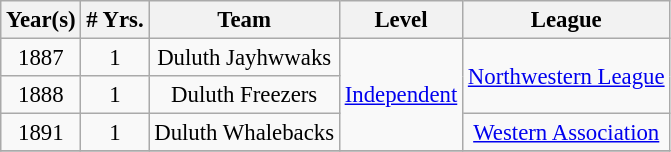<table class="wikitable" style="text-align:center; font-size: 95%;">
<tr>
<th>Year(s)</th>
<th># Yrs.</th>
<th>Team</th>
<th>Level</th>
<th>League</th>
</tr>
<tr>
<td>1887</td>
<td>1</td>
<td>Duluth Jayhwwaks</td>
<td rowspan=3><a href='#'>Independent</a></td>
<td rowspan=2><a href='#'>Northwestern League</a></td>
</tr>
<tr>
<td>1888</td>
<td>1</td>
<td>Duluth Freezers</td>
</tr>
<tr>
<td>1891</td>
<td>1</td>
<td>Duluth Whalebacks</td>
<td><a href='#'>Western Association</a></td>
</tr>
<tr>
</tr>
</table>
